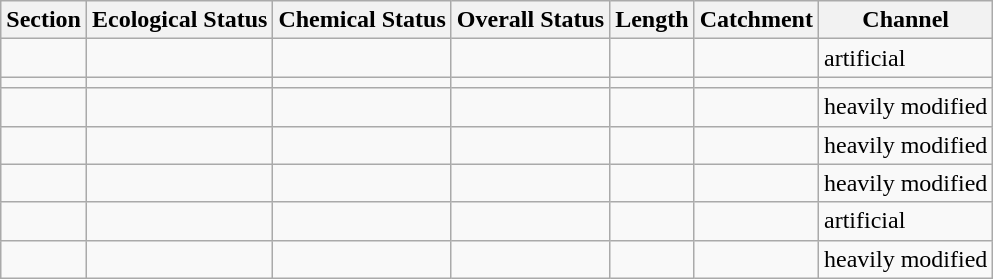<table class="wikitable">
<tr>
<th>Section</th>
<th>Ecological Status</th>
<th>Chemical Status</th>
<th>Overall Status</th>
<th>Length</th>
<th>Catchment</th>
<th>Channel</th>
</tr>
<tr>
<td></td>
<td></td>
<td></td>
<td></td>
<td></td>
<td></td>
<td>artificial</td>
</tr>
<tr>
<td></td>
<td></td>
<td></td>
<td></td>
<td></td>
<td></td>
<td></td>
</tr>
<tr>
<td></td>
<td></td>
<td></td>
<td></td>
<td></td>
<td></td>
<td>heavily modified</td>
</tr>
<tr>
<td></td>
<td></td>
<td></td>
<td></td>
<td></td>
<td></td>
<td>heavily modified</td>
</tr>
<tr>
<td></td>
<td></td>
<td></td>
<td></td>
<td></td>
<td></td>
<td>heavily modified</td>
</tr>
<tr>
<td></td>
<td></td>
<td></td>
<td></td>
<td></td>
<td></td>
<td>artificial</td>
</tr>
<tr>
<td></td>
<td></td>
<td></td>
<td></td>
<td></td>
<td></td>
<td>heavily modified</td>
</tr>
</table>
